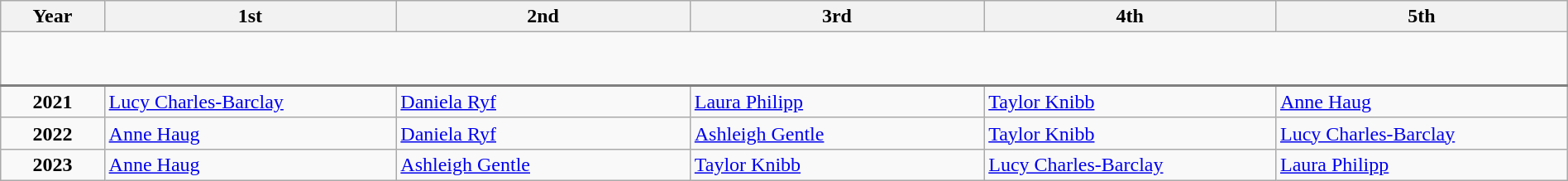<table class="wikitable sortable" style="width: 100%";>
<tr>
<th width=120>Year</th>
<th width=400>1st</th>
<th width=400>2nd</th>
<th width=400>3rd</th>
<th width=400>4th</th>
<th width=400>5th</th>
</tr>
<tr style="height: 2.7em; border-bottom: 2px solid gray;">
</tr>
<tr>
<td style="text-align: center;"><strong>2021</strong></td>
<td> <a href='#'>Lucy Charles-Barclay</a></td>
<td> <a href='#'>Daniela Ryf</a></td>
<td> <a href='#'>Laura Philipp</a></td>
<td> <a href='#'>Taylor Knibb</a></td>
<td> <a href='#'>Anne Haug</a></td>
</tr>
<tr>
<td style="text-align: center;"><strong>2022</strong></td>
<td> <a href='#'>Anne Haug</a></td>
<td> <a href='#'>Daniela Ryf</a></td>
<td> <a href='#'>Ashleigh Gentle</a></td>
<td> <a href='#'>Taylor Knibb</a></td>
<td> <a href='#'>Lucy Charles-Barclay</a></td>
</tr>
<tr>
<td style="text-align: center;"><strong>2023</strong></td>
<td> <a href='#'>Anne Haug</a></td>
<td> <a href='#'>Ashleigh Gentle</a></td>
<td> <a href='#'>Taylor Knibb</a></td>
<td> <a href='#'>Lucy Charles-Barclay</a></td>
<td> <a href='#'>Laura Philipp</a></td>
</tr>
</table>
